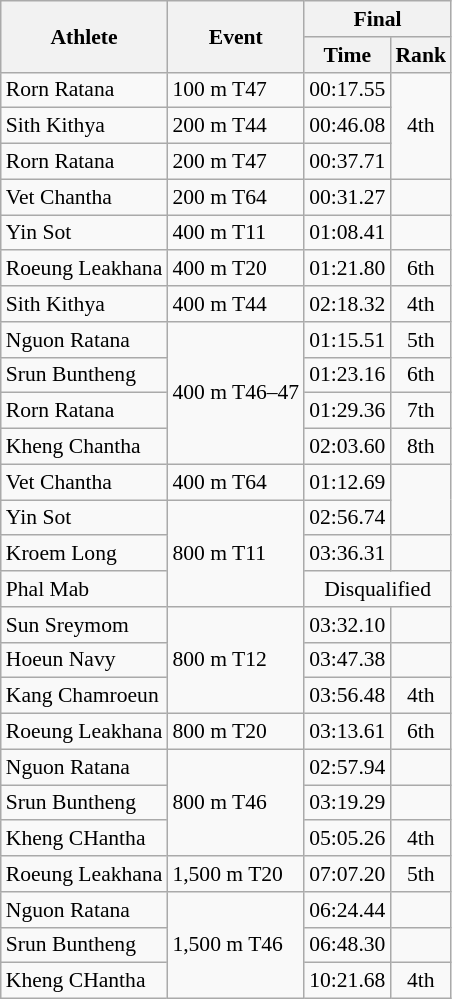<table class="wikitable" style="font-size:90%">
<tr>
<th rowspan=2>Athlete</th>
<th rowspan=2>Event</th>
<th colspan=2>Final</th>
</tr>
<tr>
<th>Time</th>
<th>Rank</th>
</tr>
<tr style="text-align:center">
<td style="text-align:left">Rorn Ratana</td>
<td style="text-align:left">100 m T47</td>
<td>00:17.55</td>
<td rowspan=3>4th</td>
</tr>
<tr style="text-align:center">
<td style="text-align:left">Sith Kithya</td>
<td style="text-align:left">200 m T44</td>
<td>00:46.08</td>
</tr>
<tr style="text-align:center">
<td style="text-align:left">Rorn Ratana</td>
<td style="text-align:left">200 m T47</td>
<td>00:37.71</td>
</tr>
<tr style="text-align:center">
<td style="text-align:left">Vet Chantha</td>
<td style="text-align:left">200 m T64</td>
<td>00:31.27</td>
<td></td>
</tr>
<tr style="text-align:center">
<td style="text-align:left">Yin Sot</td>
<td style="text-align:left">400 m T11</td>
<td>01:08.41</td>
<td></td>
</tr>
<tr style="text-align:center">
<td style="text-align:left">Roeung Leakhana</td>
<td style="text-align:left">400 m T20</td>
<td>01:21.80</td>
<td>6th</td>
</tr>
<tr style="text-align:center">
<td style="text-align:left">Sith Kithya</td>
<td style="text-align:left">400 m T44</td>
<td>02:18.32</td>
<td>4th</td>
</tr>
<tr style="text-align:center">
<td style="text-align:left">Nguon Ratana</td>
<td style="text-align:left" rowspan=4>400 m T46–47</td>
<td>01:15.51</td>
<td>5th</td>
</tr>
<tr style="text-align:center">
<td style="text-align:left">Srun Buntheng</td>
<td>01:23.16</td>
<td>6th</td>
</tr>
<tr style="text-align:center">
<td style="text-align:left">Rorn Ratana</td>
<td>01:29.36</td>
<td>7th</td>
</tr>
<tr style="text-align:center">
<td style="text-align:left">Kheng Chantha</td>
<td>02:03.60</td>
<td>8th</td>
</tr>
<tr style="text-align:center">
<td style="text-align:left">Vet Chantha</td>
<td style="text-align:left">400 m T64</td>
<td>01:12.69</td>
<td rowspan=2></td>
</tr>
<tr style="text-align:center">
<td style="text-align:left">Yin Sot</td>
<td style="text-align:left" rowspan=3>800 m T11</td>
<td>02:56.74</td>
</tr>
<tr style="text-align:center">
<td style="text-align:left">Kroem Long</td>
<td>03:36.31</td>
<td></td>
</tr>
<tr style="text-align:center">
<td style="text-align:left">Phal Mab</td>
<td colspan=2>Disqualified</td>
</tr>
<tr style="text-align:center">
<td style="text-align:left">Sun Sreymom</td>
<td style="text-align:left" rowspan=3>800 m T12</td>
<td>03:32.10</td>
<td></td>
</tr>
<tr style="text-align:center">
<td style="text-align:left">Hoeun Navy</td>
<td>03:47.38</td>
<td></td>
</tr>
<tr style="text-align:center">
<td style="text-align:left">Kang Chamroeun</td>
<td>03:56.48</td>
<td>4th</td>
</tr>
<tr style="text-align:center">
<td style="text-align:left">Roeung Leakhana</td>
<td style="text-align:left">800 m T20</td>
<td>03:13.61</td>
<td>6th</td>
</tr>
<tr style="text-align:center">
<td style="text-align:left">Nguon Ratana</td>
<td style="text-align:left" rowspan=3>800 m T46</td>
<td>02:57.94</td>
<td></td>
</tr>
<tr style="text-align:center">
<td style="text-align:left">Srun Buntheng</td>
<td>03:19.29</td>
<td></td>
</tr>
<tr style="text-align:center">
<td style="text-align:left">Kheng CHantha</td>
<td>05:05.26</td>
<td>4th</td>
</tr>
<tr style="text-align:center">
<td style="text-align:left">Roeung Leakhana</td>
<td style="text-align:left">1,500 m T20</td>
<td>07:07.20</td>
<td>5th</td>
</tr>
<tr style="text-align:center">
<td style="text-align:left">Nguon Ratana</td>
<td style="text-align:left" rowspan=3>1,500 m T46</td>
<td>06:24.44</td>
<td></td>
</tr>
<tr style="text-align:center">
<td style="text-align:left">Srun Buntheng</td>
<td>06:48.30</td>
<td></td>
</tr>
<tr style="text-align:center">
<td style="text-align:left">Kheng CHantha</td>
<td>10:21.68</td>
<td>4th</td>
</tr>
</table>
